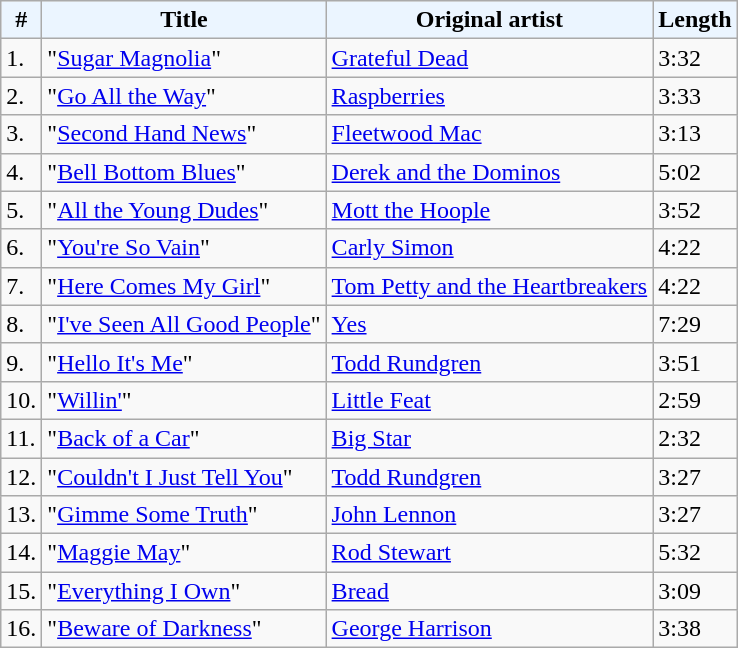<table class="wikitable">
<tr>
<th style="background:#ebf5ff;">#</th>
<th style="background:#ebf5ff;">Title</th>
<th style="background:#ebf5ff;">Original artist</th>
<th style="background:#ebf5ff;">Length</th>
</tr>
<tr>
<td>1.</td>
<td>"<a href='#'>Sugar Magnolia</a>"</td>
<td><a href='#'>Grateful Dead</a></td>
<td>3:32</td>
</tr>
<tr>
<td>2.</td>
<td>"<a href='#'>Go All the Way</a>"</td>
<td><a href='#'>Raspberries</a></td>
<td>3:33</td>
</tr>
<tr>
<td>3.</td>
<td>"<a href='#'>Second Hand News</a>"</td>
<td><a href='#'>Fleetwood Mac</a></td>
<td>3:13</td>
</tr>
<tr>
<td>4.</td>
<td>"<a href='#'>Bell Bottom Blues</a>"</td>
<td><a href='#'>Derek and the Dominos</a></td>
<td>5:02</td>
</tr>
<tr>
<td>5.</td>
<td>"<a href='#'>All the Young Dudes</a>"</td>
<td><a href='#'>Mott the Hoople</a></td>
<td>3:52</td>
</tr>
<tr>
<td>6.</td>
<td>"<a href='#'>You're So Vain</a>"</td>
<td><a href='#'>Carly Simon</a></td>
<td>4:22</td>
</tr>
<tr>
<td>7.</td>
<td>"<a href='#'>Here Comes My Girl</a>"</td>
<td><a href='#'>Tom Petty and the Heartbreakers</a></td>
<td>4:22</td>
</tr>
<tr>
<td>8.</td>
<td>"<a href='#'>I've Seen All Good People</a>"</td>
<td><a href='#'>Yes</a></td>
<td>7:29</td>
</tr>
<tr>
<td>9.</td>
<td>"<a href='#'>Hello It's Me</a>"</td>
<td><a href='#'>Todd Rundgren</a></td>
<td>3:51</td>
</tr>
<tr>
<td>10.</td>
<td>"<a href='#'>Willin'</a>"</td>
<td><a href='#'>Little Feat</a></td>
<td>2:59</td>
</tr>
<tr>
<td>11.</td>
<td>"<a href='#'>Back of a Car</a>"</td>
<td><a href='#'>Big Star</a></td>
<td>2:32</td>
</tr>
<tr>
<td>12.</td>
<td>"<a href='#'>Couldn't I Just Tell You</a>"</td>
<td><a href='#'>Todd Rundgren</a></td>
<td>3:27</td>
</tr>
<tr>
<td>13.</td>
<td>"<a href='#'>Gimme Some Truth</a>"</td>
<td><a href='#'>John Lennon</a></td>
<td>3:27</td>
</tr>
<tr>
<td>14.</td>
<td>"<a href='#'>Maggie May</a>"</td>
<td><a href='#'>Rod Stewart</a></td>
<td>5:32</td>
</tr>
<tr>
<td>15.</td>
<td>"<a href='#'>Everything I Own</a>"</td>
<td><a href='#'>Bread</a></td>
<td>3:09</td>
</tr>
<tr>
<td>16.</td>
<td>"<a href='#'>Beware of Darkness</a>"</td>
<td><a href='#'>George Harrison</a></td>
<td>3:38</td>
</tr>
</table>
